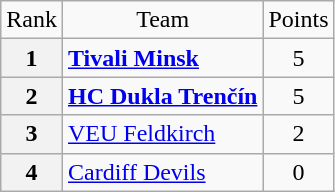<table class="wikitable" style="text-align: center;">
<tr>
<td>Rank</td>
<td>Team</td>
<td>Points</td>
</tr>
<tr>
<th>1</th>
<td style="text-align: left;"> <strong><a href='#'>Tivali Minsk</a></strong></td>
<td>5</td>
</tr>
<tr>
<th>2</th>
<td style="text-align: left;"> <strong><a href='#'>HC Dukla Trenčín</a></strong></td>
<td>5</td>
</tr>
<tr>
<th>3</th>
<td style="text-align: left;"> <a href='#'>VEU Feldkirch</a></td>
<td>2</td>
</tr>
<tr>
<th>4</th>
<td style="text-align: left;"> <a href='#'>Cardiff Devils</a></td>
<td>0</td>
</tr>
</table>
